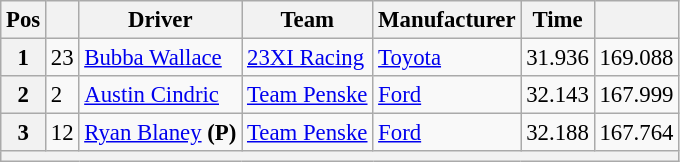<table class="wikitable" style="font-size:95%">
<tr>
<th>Pos</th>
<th></th>
<th>Driver</th>
<th>Team</th>
<th>Manufacturer</th>
<th>Time</th>
<th></th>
</tr>
<tr>
<th>1</th>
<td>23</td>
<td><a href='#'>Bubba Wallace</a></td>
<td><a href='#'>23XI Racing</a></td>
<td><a href='#'>Toyota</a></td>
<td>31.936</td>
<td>169.088</td>
</tr>
<tr>
<th>2</th>
<td>2</td>
<td><a href='#'>Austin Cindric</a></td>
<td><a href='#'>Team Penske</a></td>
<td><a href='#'>Ford</a></td>
<td>32.143</td>
<td>167.999</td>
</tr>
<tr>
<th>3</th>
<td>12</td>
<td><a href='#'>Ryan Blaney</a> <strong>(P)</strong></td>
<td><a href='#'>Team Penske</a></td>
<td><a href='#'>Ford</a></td>
<td>32.188</td>
<td>167.764</td>
</tr>
<tr>
<th colspan="7"></th>
</tr>
</table>
